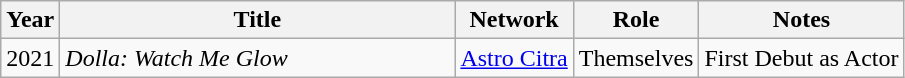<table class="wikitable">
<tr>
<th scope="col">Year</th>
<th scope="col" style="width:16em;">Title</th>
<th scope="col">Network</th>
<th scope="col">Role</th>
<th scope="col">Notes</th>
</tr>
<tr>
<td>2021</td>
<td><em>Dolla: Watch Me Glow</em></td>
<td><a href='#'>Astro Citra</a></td>
<td>Themselves</td>
<td>First Debut as Actor</td>
</tr>
</table>
